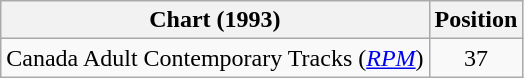<table class="wikitable sortable">
<tr>
<th scope="col">Chart (1993)</th>
<th scope="col">Position</th>
</tr>
<tr>
<td>Canada Adult Contemporary Tracks (<em><a href='#'>RPM</a></em>)</td>
<td align="center">37</td>
</tr>
</table>
